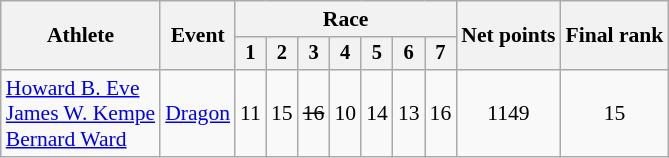<table class="wikitable" style="font-size:90%">
<tr>
<th rowspan=2>Athlete</th>
<th rowspan=2>Event</th>
<th colspan=7>Race</th>
<th rowspan=2>Net points</th>
<th rowspan=2>Final rank</th>
</tr>
<tr style="font-size:95%">
<th>1</th>
<th>2</th>
<th>3</th>
<th>4</th>
<th>5</th>
<th>6</th>
<th>7</th>
</tr>
<tr align=center>
<td align=left><a href='#'>Howard B. Eve</a> <br> <a href='#'>James W. Kempe</a> <br><a href='#'>Bernard Ward</a></td>
<td align=left><a href='#'>Dragon</a></td>
<td>11</td>
<td>15</td>
<td><s>16</s></td>
<td>10</td>
<td>14</td>
<td>13</td>
<td>16</td>
<td>1149</td>
<td>15</td>
</tr>
</table>
